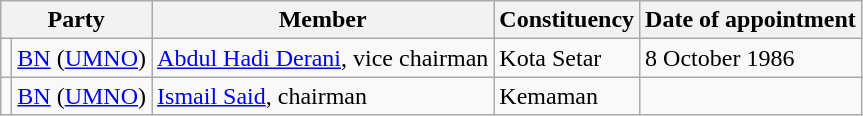<table class=wikitable>
<tr>
<th colspan=2>Party</th>
<th>Member</th>
<th>Constituency</th>
<th>Date of appointment</th>
</tr>
<tr>
<td></td>
<td><a href='#'>BN</a> (<a href='#'>UMNO</a>)</td>
<td><a href='#'>Abdul Hadi Derani</a>, vice chairman</td>
<td>Kota Setar</td>
<td>8 October 1986</td>
</tr>
<tr>
<td></td>
<td><a href='#'>BN</a> (<a href='#'>UMNO</a>)</td>
<td><a href='#'>Ismail Said</a>, chairman</td>
<td>Kemaman</td>
<td></td>
</tr>
</table>
